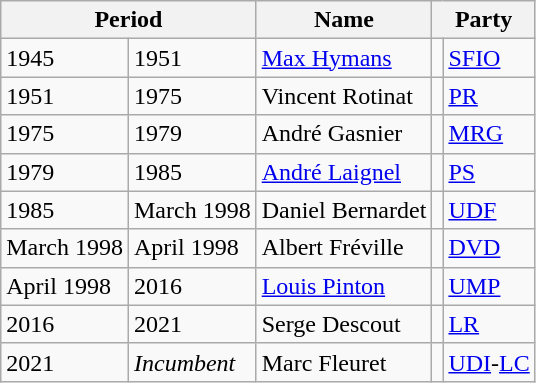<table class="wikitable">
<tr>
<th colspan="2">Period</th>
<th>Name</th>
<th colspan="2">Party</th>
</tr>
<tr>
<td>1945</td>
<td>1951</td>
<td><a href='#'>Max Hymans</a></td>
<td></td>
<td><a href='#'>SFIO</a></td>
</tr>
<tr>
<td>1951</td>
<td>1975</td>
<td>Vincent Rotinat</td>
<td></td>
<td><a href='#'>PR</a></td>
</tr>
<tr>
<td>1975</td>
<td>1979</td>
<td>André Gasnier</td>
<td></td>
<td><a href='#'>MRG</a></td>
</tr>
<tr>
<td>1979</td>
<td>1985</td>
<td><a href='#'>André Laignel</a></td>
<td></td>
<td><a href='#'>PS</a></td>
</tr>
<tr>
<td>1985</td>
<td>March 1998</td>
<td>Daniel Bernardet</td>
<td></td>
<td><a href='#'>UDF</a></td>
</tr>
<tr>
<td>March 1998</td>
<td>April 1998</td>
<td>Albert Fréville</td>
<td></td>
<td><a href='#'>DVD</a></td>
</tr>
<tr>
<td>April 1998</td>
<td>2016</td>
<td><a href='#'>Louis Pinton</a></td>
<td></td>
<td><a href='#'>UMP</a></td>
</tr>
<tr>
<td>2016</td>
<td>2021</td>
<td>Serge Descout</td>
<td></td>
<td><a href='#'>LR</a></td>
</tr>
<tr>
<td>2021</td>
<td><em>Incumbent</em></td>
<td>Marc Fleuret</td>
<td></td>
<td><a href='#'>UDI</a>-<a href='#'>LC</a></td>
</tr>
</table>
